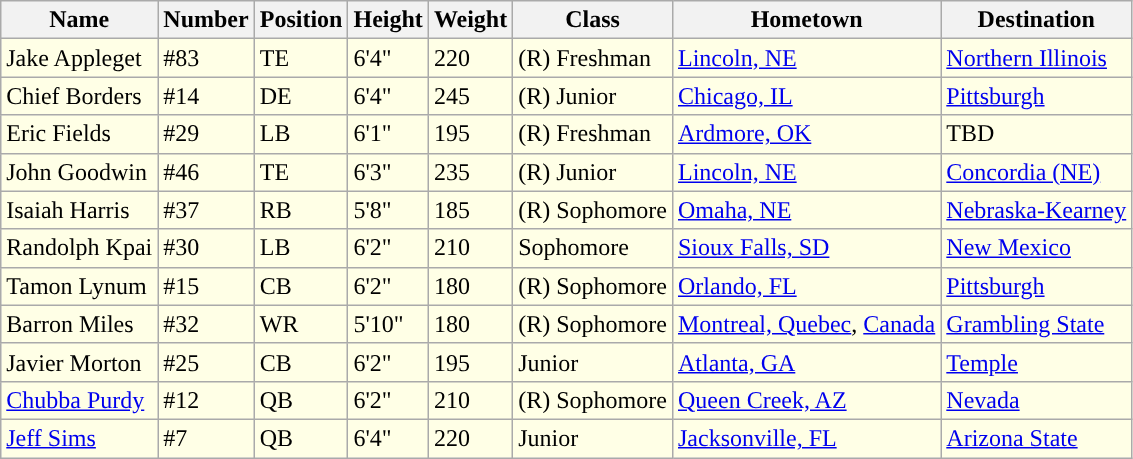<table class="wikitable sortable">
<tr>
<th>Name</th>
<th>Number</th>
<th>Position</th>
<th>Height</th>
<th>Weight</th>
<th>Class</th>
<th>Hometown</th>
<th>Destination</th>
</tr>
<tr style="background:#FFFFE6;">
<td>Jake Appleget</td>
<td>#83</td>
<td>TE</td>
<td>6'4"</td>
<td>220</td>
<td>(R) Freshman</td>
<td><a href='#'>Lincoln, NE</a></td>
<td><a href='#'>Northern Illinois</a></td>
</tr>
<tr style="background:#FFFFE6;">
<td>Chief Borders</td>
<td>#14</td>
<td>DE</td>
<td>6'4"</td>
<td>245</td>
<td>(R) Junior</td>
<td><a href='#'>Chicago, IL</a></td>
<td><a href='#'>Pittsburgh</a></td>
</tr>
<tr style="background:#FFFFE6;">
<td>Eric Fields</td>
<td>#29</td>
<td>LB</td>
<td>6'1"</td>
<td>195</td>
<td>(R) Freshman</td>
<td><a href='#'>Ardmore, OK</a></td>
<td>TBD</td>
</tr>
<tr style="background:#FFFFE6;">
<td>John Goodwin</td>
<td>#46</td>
<td>TE</td>
<td>6'3"</td>
<td>235</td>
<td>(R) Junior</td>
<td><a href='#'>Lincoln, NE</a></td>
<td><a href='#'>Concordia (NE)</a></td>
</tr>
<tr style="background:#FFFFE6;">
<td>Isaiah Harris</td>
<td>#37</td>
<td>RB</td>
<td>5'8"</td>
<td>185</td>
<td>(R) Sophomore</td>
<td><a href='#'>Omaha, NE</a></td>
<td><a href='#'>Nebraska-Kearney</a></td>
</tr>
<tr style="background:#FFFFE6;">
<td>Randolph Kpai</td>
<td>#30</td>
<td>LB</td>
<td>6'2"</td>
<td>210</td>
<td>Sophomore</td>
<td><a href='#'>Sioux Falls, SD</a></td>
<td><a href='#'>New Mexico</a></td>
</tr>
<tr style="background:#FFFFE6;">
<td>Tamon Lynum</td>
<td>#15</td>
<td>CB</td>
<td>6'2"</td>
<td>180</td>
<td>(R) Sophomore</td>
<td><a href='#'>Orlando, FL</a></td>
<td><a href='#'>Pittsburgh</a></td>
</tr>
<tr style="background:#FFFFE6;">
<td>Barron Miles</td>
<td>#32</td>
<td>WR</td>
<td>5'10"</td>
<td>180</td>
<td>(R) Sophomore</td>
<td><a href='#'>Montreal, Quebec</a>, <a href='#'>Canada</a></td>
<td><a href='#'>Grambling State</a></td>
</tr>
<tr style="background:#FFFFE6;">
<td>Javier Morton</td>
<td>#25</td>
<td>CB</td>
<td>6'2"</td>
<td>195</td>
<td>Junior</td>
<td><a href='#'>Atlanta, GA</a></td>
<td><a href='#'>Temple</a></td>
</tr>
<tr style="background:#FFFFE6;">
<td><a href='#'>Chubba Purdy</a></td>
<td>#12</td>
<td>QB</td>
<td>6'2"</td>
<td>210</td>
<td>(R) Sophomore</td>
<td><a href='#'>Queen Creek, AZ</a></td>
<td><a href='#'>Nevada</a></td>
</tr>
<tr style="background:#FFFFE6;">
<td><a href='#'>Jeff Sims</a></td>
<td>#7</td>
<td>QB</td>
<td>6'4"</td>
<td>220</td>
<td>Junior</td>
<td><a href='#'>Jacksonville, FL</a></td>
<td><a href='#'>Arizona State</a></td>
</tr>
</table>
